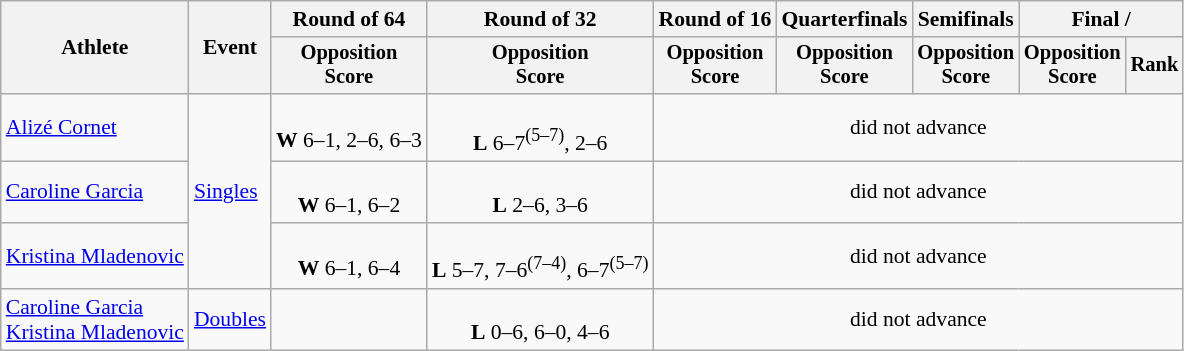<table class=wikitable style="font-size:90%">
<tr>
<th rowspan="2">Athlete</th>
<th rowspan="2">Event</th>
<th>Round of 64</th>
<th>Round of 32</th>
<th>Round of 16</th>
<th>Quarterfinals</th>
<th>Semifinals</th>
<th colspan=2>Final / </th>
</tr>
<tr style="font-size:95%">
<th>Opposition<br>Score</th>
<th>Opposition<br>Score</th>
<th>Opposition<br>Score</th>
<th>Opposition<br>Score</th>
<th>Opposition<br>Score</th>
<th>Opposition<br>Score</th>
<th>Rank</th>
</tr>
<tr align=center>
<td align=left><a href='#'>Alizé Cornet</a></td>
<td style="text-align:left;" rowspan="3"><a href='#'>Singles</a></td>
<td><br><strong>W</strong> 6–1, 2–6, 6–3</td>
<td><br><strong>L</strong> 6–7<sup>(5–7)</sup>, 2–6</td>
<td colspan=5>did not advance</td>
</tr>
<tr align=center>
<td align=left><a href='#'>Caroline Garcia</a></td>
<td><br><strong>W</strong> 6–1, 6–2</td>
<td><br><strong>L</strong> 2–6, 3–6</td>
<td colspan=5>did not advance</td>
</tr>
<tr align=center>
<td align=left><a href='#'>Kristina Mladenovic</a></td>
<td><br><strong>W</strong> 6–1, 6–4</td>
<td><br><strong>L</strong> 5–7, 7–6<sup>(7–4)</sup>, 6–7<sup>(5–7)</sup></td>
<td colspan=5>did not advance</td>
</tr>
<tr align=center>
<td align=left><a href='#'>Caroline Garcia</a><br><a href='#'>Kristina Mladenovic</a></td>
<td align=left><a href='#'>Doubles</a></td>
<td></td>
<td><br><strong>L</strong> 0–6, 6–0, 4–6</td>
<td colspan=5>did not advance</td>
</tr>
</table>
